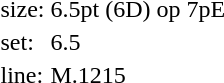<table style="margin-left:40px;">
<tr>
<td>size:</td>
<td>6.5pt (6D) op 7pE</td>
</tr>
<tr>
<td>set:</td>
<td>6.5</td>
</tr>
<tr>
<td>line:</td>
<td>M.1215</td>
</tr>
</table>
